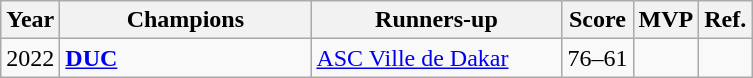<table class="wikitable">
<tr>
<th>Year</th>
<th width="160">Champions</th>
<th width="160">Runners-up</th>
<th>Score</th>
<th>MVP</th>
<th>Ref.</th>
</tr>
<tr>
<td>2022</td>
<td><a href='#'><strong>DUC</strong></a></td>
<td><a href='#'>ASC Ville de Dakar</a></td>
<td align="center">76–61</td>
<td></td>
<td align="center"></td>
</tr>
</table>
